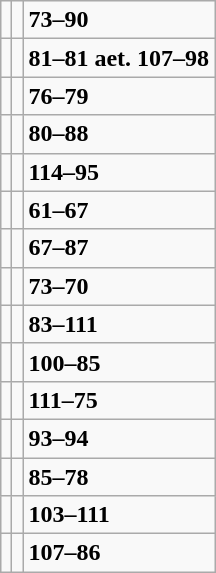<table class="wikitable">
<tr>
<td></td>
<td></td>
<td><strong>73–90</strong></td>
</tr>
<tr>
<td></td>
<td></td>
<td><strong>81–81 aet. 107–98</strong></td>
</tr>
<tr>
<td></td>
<td></td>
<td><strong>76–79</strong></td>
</tr>
<tr>
<td></td>
<td></td>
<td><strong>80–88</strong></td>
</tr>
<tr>
<td></td>
<td></td>
<td><strong>114–95</strong></td>
</tr>
<tr>
<td></td>
<td></td>
<td><strong>61–67</strong></td>
</tr>
<tr>
<td></td>
<td></td>
<td><strong>67–87</strong></td>
</tr>
<tr>
<td></td>
<td></td>
<td><strong>73–70</strong></td>
</tr>
<tr>
<td></td>
<td></td>
<td><strong>83–111</strong></td>
</tr>
<tr>
<td></td>
<td></td>
<td><strong>100–85</strong></td>
</tr>
<tr>
<td></td>
<td></td>
<td><strong>111–75</strong></td>
</tr>
<tr>
<td></td>
<td></td>
<td><strong>93–94</strong></td>
</tr>
<tr>
<td></td>
<td></td>
<td><strong>85–78</strong></td>
</tr>
<tr>
<td></td>
<td></td>
<td><strong>103–111</strong></td>
</tr>
<tr>
<td></td>
<td></td>
<td><strong>107–86</strong></td>
</tr>
</table>
